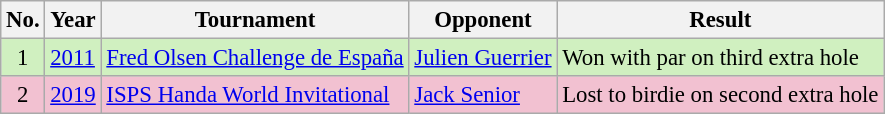<table class="wikitable" style="font-size:95%;">
<tr>
<th>No.</th>
<th>Year</th>
<th>Tournament</th>
<th>Opponent</th>
<th>Result</th>
</tr>
<tr style="background:#D0F0C0;">
<td align=center>1</td>
<td><a href='#'>2011</a></td>
<td><a href='#'>Fred Olsen Challenge de España</a></td>
<td> <a href='#'>Julien Guerrier</a></td>
<td>Won with par on third extra hole</td>
</tr>
<tr style="background:#F2C1D1;">
<td align=center>2</td>
<td><a href='#'>2019</a></td>
<td><a href='#'>ISPS Handa World Invitational</a></td>
<td> <a href='#'>Jack Senior</a></td>
<td>Lost to birdie on second extra hole</td>
</tr>
</table>
